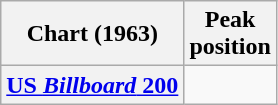<table class="wikitable plainrowheaders">
<tr>
<th>Chart (1963)</th>
<th>Peak<br>position</th>
</tr>
<tr>
<th scope="row"><a href='#'>US <em>Billboard</em> 200</a></th>
<td></td>
</tr>
</table>
